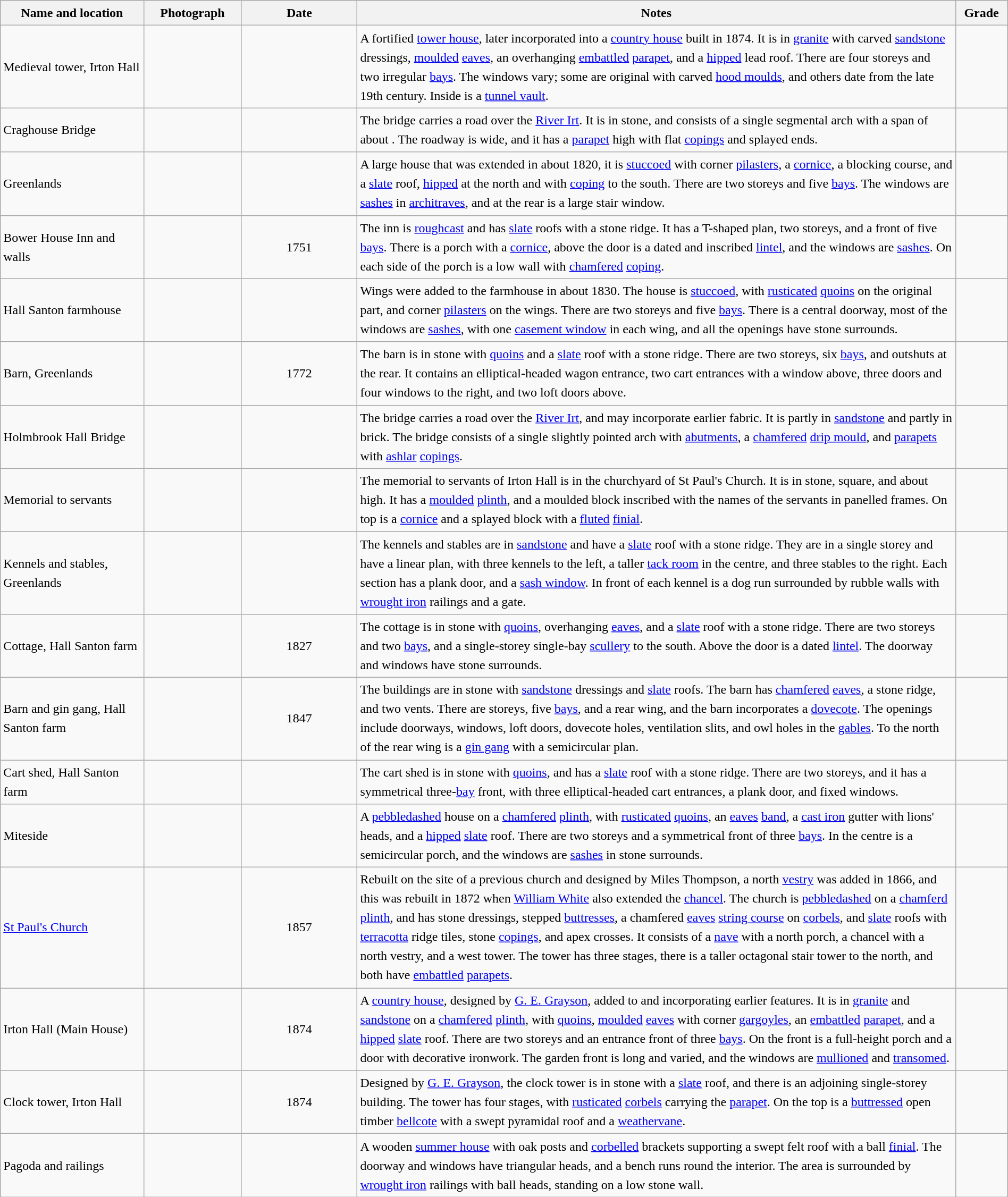<table class="wikitable sortable plainrowheaders" style="width:100%; border:0; text-align:left; line-height:150%;">
<tr>
<th scope="col"  style="width:150px">Name and location</th>
<th scope="col"  style="width:100px" class="unsortable">Photograph</th>
<th scope="col"  style="width:120px">Date</th>
<th scope="col"  style="width:650px" class="unsortable">Notes</th>
<th scope="col"  style="width:50px">Grade</th>
</tr>
<tr>
<td>Medieval tower, Irton Hall<br><small></small></td>
<td></td>
<td align="center"></td>
<td>A fortified <a href='#'>tower house</a>, later incorporated into a <a href='#'>country house</a> built in 1874.  It is in <a href='#'>granite</a> with carved <a href='#'>sandstone</a> dressings, <a href='#'>moulded</a> <a href='#'>eaves</a>, an overhanging <a href='#'>embattled</a> <a href='#'>parapet</a>, and a <a href='#'>hipped</a> lead roof.  There are four storeys and two irregular <a href='#'>bays</a>.  The windows vary; some are original with carved <a href='#'>hood moulds</a>, and others date from the late 19th century.  Inside is a <a href='#'>tunnel vault</a>.</td>
<td align="center" ></td>
</tr>
<tr>
<td>Craghouse Bridge<br><small></small></td>
<td></td>
<td align="center"></td>
<td>The bridge carries a road over the <a href='#'>River Irt</a>.  It is in stone, and consists of a single segmental arch with a span of about .  The roadway is  wide, and it has a <a href='#'>parapet</a>  high with flat <a href='#'>copings</a> and splayed ends.</td>
<td align="center" ></td>
</tr>
<tr>
<td>Greenlands<br><small></small></td>
<td></td>
<td align="center"></td>
<td>A large house that was extended in about 1820, it is <a href='#'>stuccoed</a> with corner <a href='#'>pilasters</a>, a <a href='#'>cornice</a>, a blocking course, and a <a href='#'>slate</a> roof, <a href='#'>hipped</a> at the north and with <a href='#'>coping</a> to the south.  There are two storeys and five <a href='#'>bays</a>.  The windows are <a href='#'>sashes</a> in <a href='#'>architraves</a>, and at the rear is a large stair window.</td>
<td align="center" ></td>
</tr>
<tr>
<td>Bower House Inn and walls<br><small></small></td>
<td></td>
<td align="center">1751</td>
<td>The inn is <a href='#'>roughcast</a> and has <a href='#'>slate</a> roofs with a stone ridge.  It has a T-shaped plan, two storeys, and a front of five <a href='#'>bays</a>.  There is a porch with a <a href='#'>cornice</a>, above the door is a dated and inscribed <a href='#'>lintel</a>, and the windows are <a href='#'>sashes</a>.  On each side of the porch is a low wall with <a href='#'>chamfered</a> <a href='#'>coping</a>.</td>
<td align="center" ></td>
</tr>
<tr>
<td>Hall Santon farmhouse<br><small></small></td>
<td></td>
<td align="center"></td>
<td>Wings were added to the farmhouse in about 1830.  The house is <a href='#'>stuccoed</a>, with <a href='#'>rusticated</a> <a href='#'>quoins</a> on the original part, and corner <a href='#'>pilasters</a> on the wings.  There are two storeys and five <a href='#'>bays</a>.  There is a central doorway, most of the windows are <a href='#'>sashes</a>, with one <a href='#'>casement window</a> in each wing, and all the openings have stone surrounds.</td>
<td align="center" ></td>
</tr>
<tr>
<td>Barn, Greenlands<br><small></small></td>
<td></td>
<td align="center">1772</td>
<td>The barn is in stone with <a href='#'>quoins</a> and a <a href='#'>slate</a> roof with a stone ridge.  There are two storeys, six <a href='#'>bays</a>, and outshuts at the rear. It contains an elliptical-headed wagon entrance, two cart entrances with a window above, three doors and four windows to the right, and two loft doors above.</td>
<td align="center" ></td>
</tr>
<tr>
<td>Holmbrook Hall Bridge<br><small></small></td>
<td></td>
<td align="center"></td>
<td>The bridge carries a road over the <a href='#'>River Irt</a>, and may incorporate earlier fabric.  It is partly in <a href='#'>sandstone</a> and partly in brick.  The bridge consists of a single slightly pointed arch with <a href='#'>abutments</a>, a <a href='#'>chamfered</a> <a href='#'>drip mould</a>, and <a href='#'>parapets</a> with <a href='#'>ashlar</a> <a href='#'>copings</a>.</td>
<td align="center" ></td>
</tr>
<tr>
<td>Memorial to servants<br><small></small></td>
<td></td>
<td align="center"></td>
<td>The memorial to servants of Irton Hall is in the churchyard of St Paul's Church.  It is in stone, square, and about  high.  It has a <a href='#'>moulded</a> <a href='#'>plinth</a>, and a moulded block inscribed with the names of the servants in panelled frames.  On top is a <a href='#'>cornice</a> and a splayed block with a <a href='#'>fluted</a> <a href='#'>finial</a>.</td>
<td align="center" ></td>
</tr>
<tr>
<td>Kennels and stables, Greenlands<br><small></small></td>
<td></td>
<td align="center"></td>
<td>The kennels and stables are in <a href='#'>sandstone</a> and have a <a href='#'>slate</a> roof with a stone ridge.  They are in a single storey and have a linear plan, with three kennels to the left, a taller <a href='#'>tack room</a> in the centre, and three stables to the right.  Each section has a plank door, and a <a href='#'>sash window</a>.  In front of each kennel is a dog run surrounded by rubble walls with <a href='#'>wrought iron</a> railings and a gate.</td>
<td align="center" ></td>
</tr>
<tr>
<td>Cottage, Hall Santon farm<br><small></small></td>
<td></td>
<td align="center">1827</td>
<td>The cottage is in stone with <a href='#'>quoins</a>, overhanging <a href='#'>eaves</a>, and a <a href='#'>slate</a> roof with a stone ridge.  There are two storeys and two <a href='#'>bays</a>, and a single-storey single-bay <a href='#'>scullery</a> to the south.  Above the door is a dated <a href='#'>lintel</a>.  The doorway and windows have stone surrounds.</td>
<td align="center" ></td>
</tr>
<tr>
<td>Barn and gin gang, Hall Santon farm<br><small></small></td>
<td></td>
<td align="center">1847</td>
<td>The buildings are in stone with <a href='#'>sandstone</a> dressings and <a href='#'>slate</a> roofs.  The barn has <a href='#'>chamfered</a> <a href='#'>eaves</a>, a stone ridge, and two vents.  There are  storeys, five <a href='#'>bays</a>, and a rear wing, and the barn incorporates a <a href='#'>dovecote</a>.  The openings include doorways, windows, loft doors, dovecote holes, ventilation slits, and owl holes in the <a href='#'>gables</a>.  To the north of the rear wing is a <a href='#'>gin gang</a> with a semicircular plan.</td>
<td align="center" ></td>
</tr>
<tr>
<td>Cart shed, Hall Santon farm<br><small></small></td>
<td></td>
<td align="center"></td>
<td>The cart shed is in stone with <a href='#'>quoins</a>, and has a <a href='#'>slate</a> roof with a stone ridge.  There are two storeys, and it has a symmetrical three-<a href='#'>bay</a> front, with three elliptical-headed cart entrances, a plank door, and fixed windows.</td>
<td align="center" ></td>
</tr>
<tr>
<td>Miteside<br><small></small></td>
<td></td>
<td align="center"></td>
<td>A <a href='#'>pebbledashed</a> house on a <a href='#'>chamfered</a> <a href='#'>plinth</a>, with <a href='#'>rusticated</a> <a href='#'>quoins</a>, an <a href='#'>eaves</a> <a href='#'>band</a>, a <a href='#'>cast iron</a> gutter with lions' heads, and a <a href='#'>hipped</a> <a href='#'>slate</a> roof.  There are two storeys and a symmetrical front of three <a href='#'>bays</a>.  In the centre is a semicircular porch, and the windows are <a href='#'>sashes</a> in stone surrounds.</td>
<td align="center" ></td>
</tr>
<tr>
<td><a href='#'>St Paul's Church</a><br><small></small></td>
<td></td>
<td align="center">1857</td>
<td>Rebuilt on the site of a previous church and designed by Miles Thompson, a north <a href='#'>vestry</a> was added in 1866, and this was rebuilt in 1872 when <a href='#'>William White</a> also extended the <a href='#'>chancel</a>.  The church is <a href='#'>pebbledashed</a> on a <a href='#'>chamferd</a> <a href='#'>plinth</a>, and has stone dressings, stepped <a href='#'>buttresses</a>, a chamfered <a href='#'>eaves</a> <a href='#'>string course</a> on <a href='#'>corbels</a>, and <a href='#'>slate</a> roofs with <a href='#'>terracotta</a> ridge tiles, stone <a href='#'>copings</a>, and apex crosses.  It consists of a <a href='#'>nave</a> with a north porch, a chancel with a north vestry, and a west tower.  The tower has three stages, there is a taller octagonal stair tower to the north, and both have <a href='#'>embattled</a> <a href='#'>parapets</a>.</td>
<td align="center" ></td>
</tr>
<tr>
<td>Irton Hall (Main House)<br><small></small></td>
<td></td>
<td align="center">1874</td>
<td>A <a href='#'>country house</a>, designed by <a href='#'>G. E. Grayson</a>, added to and incorporating earlier features.  It is in <a href='#'>granite</a> and <a href='#'>sandstone</a> on a <a href='#'>chamfered</a> <a href='#'>plinth</a>, with <a href='#'>quoins</a>, <a href='#'>moulded</a> <a href='#'>eaves</a> with corner <a href='#'>gargoyles</a>, an <a href='#'>embattled</a> <a href='#'>parapet</a>, and a <a href='#'>hipped</a> <a href='#'>slate</a> roof.  There are two storeys and an entrance front of three <a href='#'>bays</a>.  On the front is a full-height porch and a door with decorative ironwork.  The garden front is long and varied, and the windows are <a href='#'>mullioned</a> and <a href='#'>transomed</a>.</td>
<td align="center" ></td>
</tr>
<tr>
<td>Clock tower, Irton Hall<br><small></small></td>
<td></td>
<td align="center">1874</td>
<td>Designed by <a href='#'>G. E. Grayson</a>, the clock tower is in stone with a <a href='#'>slate</a> roof, and there is an adjoining single-storey building.  The tower has four stages, with <a href='#'>rusticated</a> <a href='#'>corbels</a> carrying the <a href='#'>parapet</a>.  On the top is a <a href='#'>buttressed</a> open timber <a href='#'>bellcote</a> with a swept pyramidal roof and a <a href='#'>weathervane</a>.</td>
<td align="center" ></td>
</tr>
<tr>
<td>Pagoda and railings<br><small></small></td>
<td></td>
<td align="center"></td>
<td>A wooden <a href='#'>summer house</a> with oak posts and <a href='#'>corbelled</a> brackets supporting a swept felt roof with a ball <a href='#'>finial</a>.  The doorway and windows have triangular heads, and a bench runs round the interior.  The area is surrounded by <a href='#'>wrought iron</a> railings with ball heads, standing on a low stone wall.</td>
<td align="center" ></td>
</tr>
<tr>
</tr>
</table>
